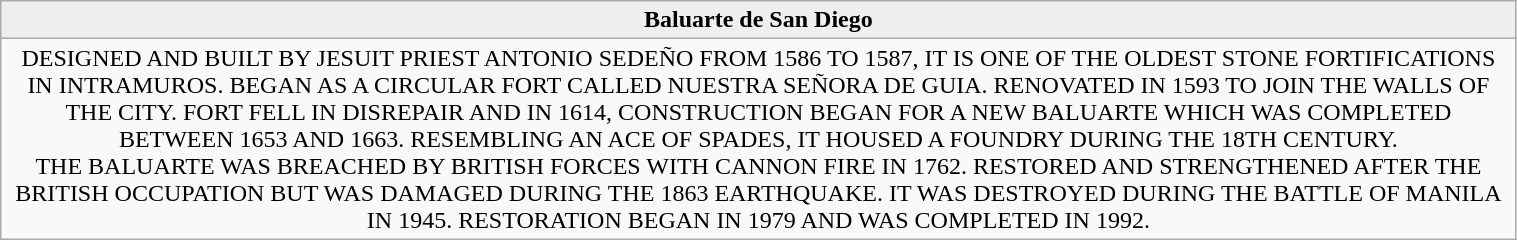<table class="wikitable" style="width:80%; text-align:center;">
<tr>
<th style="width:20%; background:#efefef;">Baluarte de San Diego</th>
</tr>
<tr>
<td>DESIGNED AND BUILT BY JESUIT PRIEST ANTONIO SEDEÑO FROM 1586 TO 1587, IT IS ONE OF THE OLDEST STONE FORTIFICATIONS IN INTRAMUROS. BEGAN AS A CIRCULAR FORT CALLED NUESTRA SEÑORA DE GUIA. RENOVATED IN 1593 TO JOIN THE WALLS OF THE CITY. FORT FELL IN DISREPAIR AND IN 1614, CONSTRUCTION BEGAN FOR A NEW BALUARTE WHICH WAS COMPLETED BETWEEN 1653 AND 1663. RESEMBLING AN ACE OF SPADES, IT HOUSED A FOUNDRY DURING THE 18TH CENTURY.<br>THE BALUARTE WAS BREACHED BY BRITISH FORCES WITH CANNON FIRE IN 1762. RESTORED AND STRENGTHENED AFTER THE BRITISH OCCUPATION BUT WAS DAMAGED DURING THE 1863 EARTHQUAKE. IT WAS DESTROYED DURING THE BATTLE OF MANILA IN 1945. RESTORATION BEGAN IN 1979 AND WAS COMPLETED IN 1992.</td>
</tr>
</table>
